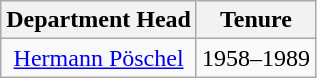<table class="wikitable" style="text-align: center;">
<tr>
<th>Department Head</th>
<th>Tenure</th>
</tr>
<tr>
<td><a href='#'>Hermann Pöschel</a></td>
<td>1958–1989</td>
</tr>
</table>
